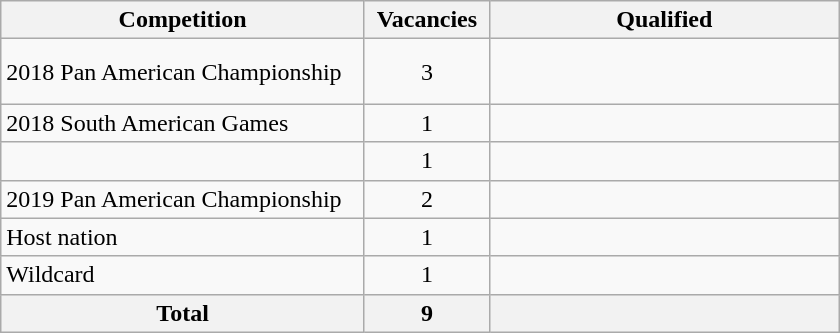<table class = "wikitable" width=560>
<tr>
<th width=300>Competition</th>
<th width=80>Vacancies</th>
<th width=300>Qualified</th>
</tr>
<tr>
<td>2018 Pan American Championship</td>
<td align="center">3</td>
<td><br><br></td>
</tr>
<tr>
<td>2018 South American Games</td>
<td align="center">1</td>
<td></td>
</tr>
<tr>
<td></td>
<td align="center">1</td>
<td></td>
</tr>
<tr>
<td>2019 Pan American Championship</td>
<td align="center">2</td>
<td><br></td>
</tr>
<tr>
<td>Host nation</td>
<td align="center">1</td>
<td></td>
</tr>
<tr>
<td>Wildcard</td>
<td align="center">1</td>
<td></td>
</tr>
<tr>
<th>Total</th>
<th>9</th>
<th></th>
</tr>
</table>
